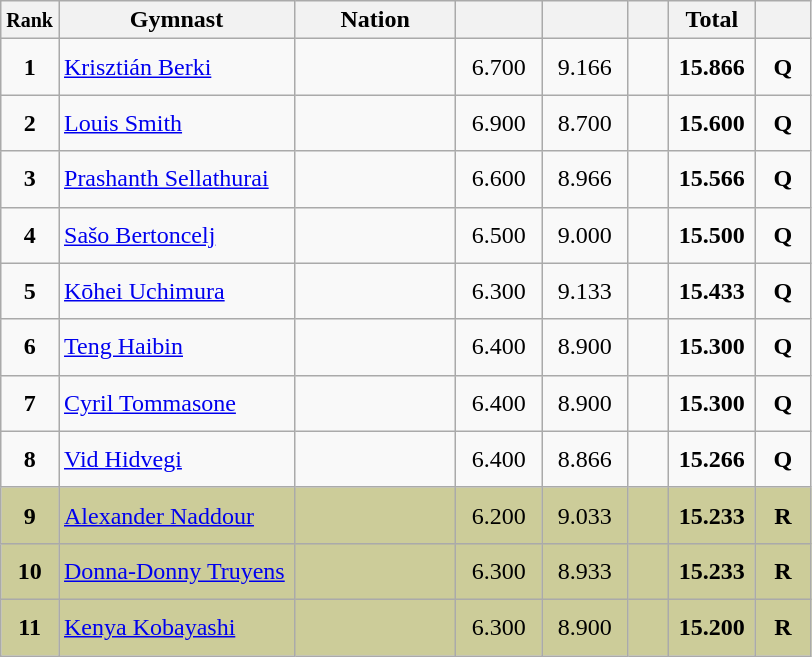<table class="wikitable sortable" style="text-align:center;">
<tr>
<th scope="col"  style="width:15px;"><small>Rank</small></th>
<th scope="col"  style="width:150px;">Gymnast</th>
<th scope="col"  style="width:100px;">Nation</th>
<th scope="col"  style="width:50px;"><small></small></th>
<th scope="col"  style="width:50px;"><small></small></th>
<th scope="col"  style="width:20px;"><small></small></th>
<th scope="col"  style="width:50px;">Total</th>
<th scope="col"  style="width:30px;"><small></small></th>
</tr>
<tr>
<td scope=row style="text-align:center"><strong>1</strong></td>
<td style="height:30px; text-align:left;"><a href='#'>Krisztián Berki</a></td>
<td style="text-align:left;"><small></small></td>
<td>6.700</td>
<td>9.166</td>
<td></td>
<td><strong>15.866</strong></td>
<td><strong>Q</strong></td>
</tr>
<tr>
<td scope=row style="text-align:center"><strong>2</strong></td>
<td style="height:30px; text-align:left;"><a href='#'>Louis Smith</a></td>
<td style="text-align:left;"><small></small></td>
<td>6.900</td>
<td>8.700</td>
<td></td>
<td><strong>15.600</strong></td>
<td><strong>Q</strong></td>
</tr>
<tr>
<td scope=row style="text-align:center"><strong>3</strong></td>
<td style="height:30px; text-align:left;"><a href='#'>Prashanth Sellathurai</a></td>
<td style="text-align:left;"><small></small></td>
<td>6.600</td>
<td>8.966</td>
<td></td>
<td><strong>15.566</strong></td>
<td><strong>Q</strong></td>
</tr>
<tr>
<td scope=row style="text-align:center"><strong>4</strong></td>
<td style="height:30px; text-align:left;"><a href='#'>Sašo Bertoncelj</a></td>
<td style="text-align:left;"><small></small></td>
<td>6.500</td>
<td>9.000</td>
<td></td>
<td><strong>15.500</strong></td>
<td><strong>Q</strong></td>
</tr>
<tr>
<td scope=row style="text-align:center"><strong>5</strong></td>
<td style="height:30px; text-align:left;"><a href='#'>Kōhei Uchimura</a></td>
<td style="text-align:left;"><small></small></td>
<td>6.300</td>
<td>9.133</td>
<td></td>
<td><strong>15.433</strong></td>
<td><strong>Q</strong></td>
</tr>
<tr>
<td scope=row style="text-align:center"><strong>6</strong></td>
<td style="height:30px; text-align:left;"><a href='#'>Teng Haibin</a></td>
<td style="text-align:left;"><small></small></td>
<td>6.400</td>
<td>8.900</td>
<td></td>
<td><strong>15.300</strong></td>
<td><strong>Q</strong></td>
</tr>
<tr>
<td scope=row style="text-align:center"><strong>7</strong></td>
<td style="height:30px; text-align:left;"><a href='#'>Cyril Tommasone</a></td>
<td style="text-align:left;"><small></small></td>
<td>6.400</td>
<td>8.900</td>
<td></td>
<td><strong>15.300</strong></td>
<td><strong>Q</strong></td>
</tr>
<tr>
<td scope=row style="text-align:center"><strong>8</strong></td>
<td style="height:30px; text-align:left;"><a href='#'>Vid Hidvegi</a></td>
<td style="text-align:left;"><small></small></td>
<td>6.400</td>
<td>8.866</td>
<td></td>
<td><strong>15.266</strong></td>
<td><strong>Q</strong></td>
</tr>
<tr style="background:#CCCC99;">
<td scope=row style="text-align:center"><strong>9</strong></td>
<td style="height:30px; text-align:left;"><a href='#'>Alexander Naddour</a></td>
<td style="text-align:left;"><small></small></td>
<td>6.200</td>
<td>9.033</td>
<td></td>
<td><strong>15.233</strong></td>
<td><strong>R</strong></td>
</tr>
<tr style="background:#CCCC99;">
<td scope=row style="text-align:center"><strong>10</strong></td>
<td style="height:30px; text-align:left;"><a href='#'>Donna-Donny Truyens</a></td>
<td style="text-align:left;"><small></small></td>
<td>6.300</td>
<td>8.933</td>
<td></td>
<td><strong>15.233</strong></td>
<td><strong>R</strong></td>
</tr>
<tr style="background:#CCCC99;">
<td scope=row style="text-align:center"><strong>11</strong></td>
<td style="height:30px; text-align:left;"><a href='#'>Kenya Kobayashi</a></td>
<td style="text-align:left;"><small></small></td>
<td>6.300</td>
<td>8.900</td>
<td></td>
<td><strong>15.200</strong></td>
<td><strong>R</strong></td>
</tr>
</table>
